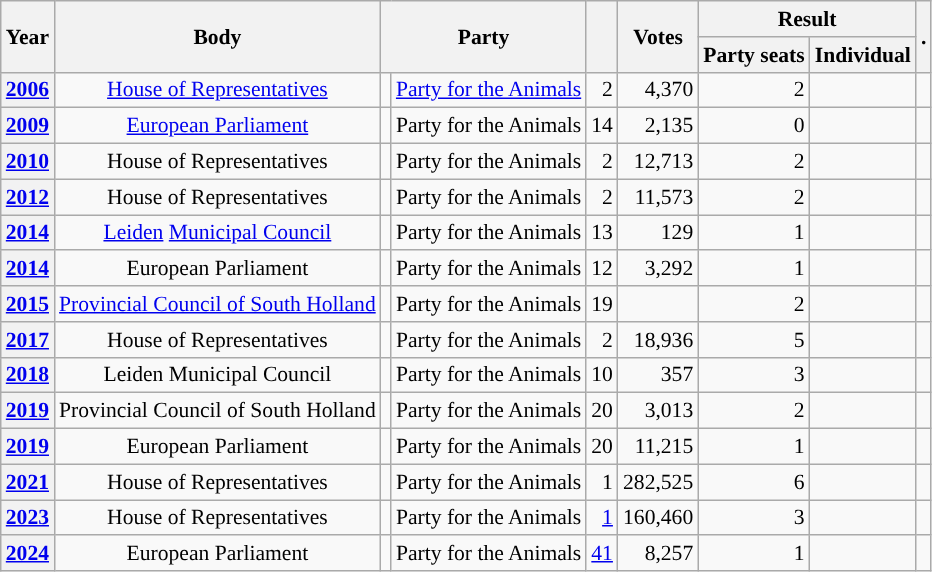<table class="wikitable plainrowheaders sortable" border=2 cellpadding=4 cellspacing=0 style="border: 1px #aaa solid; font-size: 90%; text-align:center;">
<tr>
<th scope="col" rowspan=2>Year</th>
<th scope="col" rowspan=2>Body</th>
<th scope="col" colspan=2 rowspan=2>Party</th>
<th scope="col" rowspan=2></th>
<th scope="col" rowspan=2>Votes</th>
<th scope="colgroup" colspan=2>Result</th>
<th scope="col" rowspan=2 class="unsortable">.</th>
</tr>
<tr>
<th scope="col">Party seats</th>
<th scope="col">Individual</th>
</tr>
<tr>
<th scope="row"><a href='#'>2006</a></th>
<td><a href='#'>House of Representatives</a></td>
<td style="background-color:"></td>
<td><a href='#'>Party for the Animals</a></td>
<td style=text-align:right>2</td>
<td style=text-align:right>4,370</td>
<td style=text-align:right>2</td>
<td></td>
<td></td>
</tr>
<tr>
<th scope="row"><a href='#'>2009</a></th>
<td><a href='#'>European Parliament</a></td>
<td style="background-color:"></td>
<td>Party for the Animals</td>
<td style=text-align:right>14</td>
<td style=text-align:right>2,135</td>
<td style=text-align:right>0</td>
<td></td>
<td></td>
</tr>
<tr>
<th scope="row"><a href='#'>2010</a></th>
<td>House of Representatives</td>
<td style="background-color:"></td>
<td>Party for the Animals</td>
<td style=text-align:right>2</td>
<td style=text-align:right>12,713</td>
<td style=text-align:right>2</td>
<td></td>
<td></td>
</tr>
<tr>
<th scope="row"><a href='#'>2012</a></th>
<td>House of Representatives</td>
<td style="background-color:"></td>
<td>Party for the Animals</td>
<td style=text-align:right>2</td>
<td style=text-align:right>11,573</td>
<td style=text-align:right>2</td>
<td></td>
<td></td>
</tr>
<tr>
<th scope="row"><a href='#'>2014</a></th>
<td><a href='#'>Leiden</a> <a href='#'>Municipal Council</a></td>
<td style="background-color:"></td>
<td>Party for the Animals</td>
<td style=text-align:right>13</td>
<td style=text-align:right>129</td>
<td style=text-align:right>1</td>
<td></td>
<td></td>
</tr>
<tr>
<th scope="row"><a href='#'>2014</a></th>
<td>European Parliament</td>
<td style="background-color:"></td>
<td>Party for the Animals</td>
<td style=text-align:right>12</td>
<td style=text-align:right>3,292</td>
<td style=text-align:right>1</td>
<td></td>
<td></td>
</tr>
<tr>
<th scope="row"><a href='#'>2015</a></th>
<td><a href='#'>Provincial Council of South Holland</a></td>
<td style="background-color:"></td>
<td>Party for the Animals</td>
<td style=text-align:right>19</td>
<td style=text-align:right></td>
<td style=text-align:right>2</td>
<td></td>
<td></td>
</tr>
<tr>
<th scope="row"><a href='#'>2017</a></th>
<td>House of Representatives</td>
<td style="background-color:"></td>
<td>Party for the Animals</td>
<td style=text-align:right>2</td>
<td style=text-align:right>18,936</td>
<td style=text-align:right>5</td>
<td></td>
<td></td>
</tr>
<tr>
<th scope="row"><a href='#'>2018</a></th>
<td>Leiden Municipal Council</td>
<td style="background-color:"></td>
<td>Party for the Animals</td>
<td style=text-align:right>10</td>
<td style=text-align:right>357</td>
<td style=text-align:right>3</td>
<td></td>
<td></td>
</tr>
<tr>
<th scope="row"><a href='#'>2019</a></th>
<td>Provincial Council of South Holland</td>
<td style="background-color:"></td>
<td>Party for the Animals</td>
<td style=text-align:right>20</td>
<td style=text-align:right>3,013</td>
<td style=text-align:right>2</td>
<td></td>
<td></td>
</tr>
<tr>
<th scope="row"><a href='#'>2019</a></th>
<td>European Parliament</td>
<td style="background-color:"></td>
<td>Party for the Animals</td>
<td style=text-align:right>20</td>
<td style=text-align:right>11,215</td>
<td style=text-align:right>1</td>
<td></td>
<td></td>
</tr>
<tr>
<th scope="row"><a href='#'>2021</a></th>
<td>House of Representatives</td>
<td style="background-color:"></td>
<td>Party for the Animals</td>
<td style=text-align:right>1</td>
<td style=text-align:right>282,525</td>
<td style=text-align:right>6</td>
<td></td>
<td></td>
</tr>
<tr>
<th scope="row"><a href='#'>2023</a></th>
<td>House of Representatives</td>
<td style="background-color:"></td>
<td>Party for the Animals</td>
<td style=text-align:right><a href='#'>1</a></td>
<td style=text-align:right>160,460</td>
<td style=text-align:right>3</td>
<td></td>
<td></td>
</tr>
<tr>
<th scope="row"><a href='#'>2024</a></th>
<td>European Parliament</td>
<td style="background-color:"></td>
<td>Party for the Animals</td>
<td style=text-align:right><a href='#'>41</a></td>
<td style=text-align:right>8,257</td>
<td style=text-align:right>1</td>
<td></td>
<td></td>
</tr>
</table>
